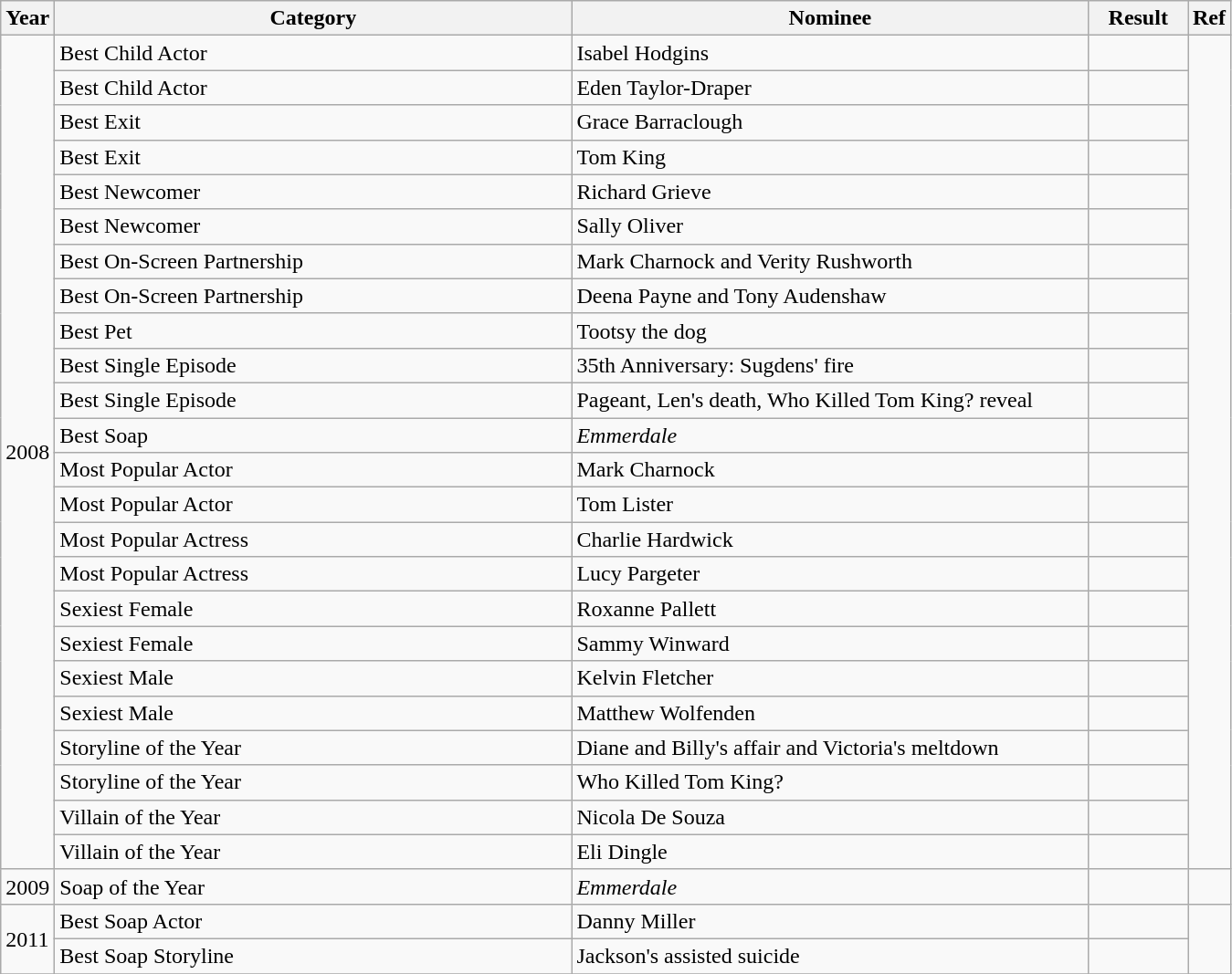<table class="wikitable">
<tr>
<th>Year</th>
<th width="370">Category</th>
<th width="370">Nominee</th>
<th width="65">Result</th>
<th>Ref</th>
</tr>
<tr>
<td rowspan="24">2008</td>
<td>Best Child Actor</td>
<td>Isabel Hodgins</td>
<td></td>
<td align="center" rowspan="24"></td>
</tr>
<tr>
<td>Best Child Actor</td>
<td>Eden Taylor-Draper</td>
<td></td>
</tr>
<tr>
<td>Best Exit</td>
<td>Grace Barraclough</td>
<td></td>
</tr>
<tr>
<td>Best Exit</td>
<td>Tom King</td>
<td></td>
</tr>
<tr>
<td>Best Newcomer</td>
<td>Richard Grieve</td>
<td></td>
</tr>
<tr>
<td>Best Newcomer</td>
<td>Sally Oliver</td>
<td></td>
</tr>
<tr>
<td>Best On-Screen Partnership</td>
<td>Mark Charnock and Verity Rushworth</td>
<td></td>
</tr>
<tr>
<td>Best On-Screen Partnership</td>
<td>Deena Payne and Tony Audenshaw</td>
<td></td>
</tr>
<tr>
<td>Best Pet</td>
<td>Tootsy the dog</td>
<td></td>
</tr>
<tr>
<td>Best Single Episode</td>
<td>35th Anniversary: Sugdens' fire</td>
<td></td>
</tr>
<tr>
<td>Best Single Episode</td>
<td>Pageant, Len's death, Who Killed Tom King? reveal</td>
<td></td>
</tr>
<tr>
<td>Best Soap</td>
<td><em>Emmerdale</em></td>
<td></td>
</tr>
<tr>
<td>Most Popular Actor</td>
<td>Mark Charnock</td>
<td></td>
</tr>
<tr>
<td>Most Popular Actor</td>
<td>Tom Lister</td>
<td></td>
</tr>
<tr>
<td>Most Popular Actress</td>
<td>Charlie Hardwick</td>
<td></td>
</tr>
<tr>
<td>Most Popular Actress</td>
<td>Lucy Pargeter</td>
<td></td>
</tr>
<tr>
<td>Sexiest Female</td>
<td>Roxanne Pallett</td>
<td></td>
</tr>
<tr>
<td>Sexiest Female</td>
<td>Sammy Winward</td>
<td></td>
</tr>
<tr>
<td>Sexiest Male</td>
<td>Kelvin Fletcher</td>
<td></td>
</tr>
<tr>
<td>Sexiest Male</td>
<td>Matthew Wolfenden</td>
<td></td>
</tr>
<tr>
<td>Storyline of the Year</td>
<td>Diane and Billy's affair and Victoria's meltdown</td>
<td></td>
</tr>
<tr>
<td>Storyline of the Year</td>
<td>Who Killed Tom King?</td>
<td></td>
</tr>
<tr>
<td>Villain of the Year</td>
<td>Nicola De Souza</td>
<td></td>
</tr>
<tr>
<td>Villain of the Year</td>
<td>Eli Dingle</td>
<td></td>
</tr>
<tr>
<td>2009</td>
<td>Soap of the Year</td>
<td><em>Emmerdale</em></td>
<td></td>
<td align="center"></td>
</tr>
<tr>
<td rowspan="2">2011</td>
<td>Best Soap Actor</td>
<td>Danny Miller</td>
<td></td>
<td align="center" rowspan="2"></td>
</tr>
<tr>
<td>Best Soap Storyline</td>
<td>Jackson's assisted suicide</td>
<td></td>
</tr>
<tr>
</tr>
</table>
